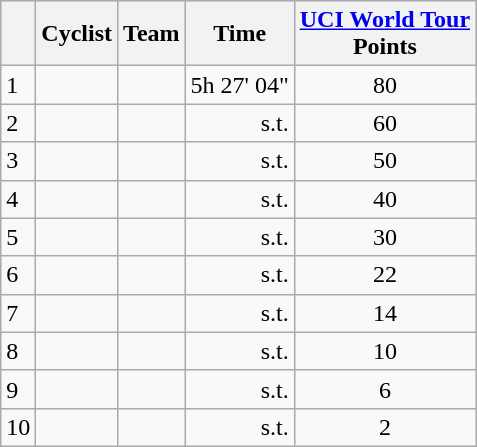<table class="wikitable">
<tr style="background:#ccccff;">
<th></th>
<th>Cyclist</th>
<th>Team</th>
<th>Time</th>
<th><a href='#'>UCI World Tour</a><br>Points</th>
</tr>
<tr>
<td>1</td>
<td></td>
<td></td>
<td align="right">5h 27' 04"</td>
<td align="center">80</td>
</tr>
<tr>
<td>2</td>
<td></td>
<td></td>
<td align="right">s.t.</td>
<td align="center">60</td>
</tr>
<tr>
<td>3</td>
<td></td>
<td></td>
<td align="right">s.t.</td>
<td align="center">50</td>
</tr>
<tr>
<td>4</td>
<td></td>
<td></td>
<td align="right">s.t.</td>
<td align="center">40</td>
</tr>
<tr>
<td>5</td>
<td></td>
<td></td>
<td align="right">s.t.</td>
<td align="center">30</td>
</tr>
<tr>
<td>6</td>
<td></td>
<td></td>
<td align="right">s.t.</td>
<td align="center">22</td>
</tr>
<tr>
<td>7</td>
<td></td>
<td></td>
<td align="right">s.t.</td>
<td align="center">14</td>
</tr>
<tr>
<td>8</td>
<td></td>
<td></td>
<td align="right">s.t.</td>
<td align="center">10</td>
</tr>
<tr>
<td>9</td>
<td></td>
<td></td>
<td align="right">s.t.</td>
<td align="center">6</td>
</tr>
<tr>
<td>10</td>
<td></td>
<td></td>
<td align="right">s.t.</td>
<td align="center">2</td>
</tr>
</table>
